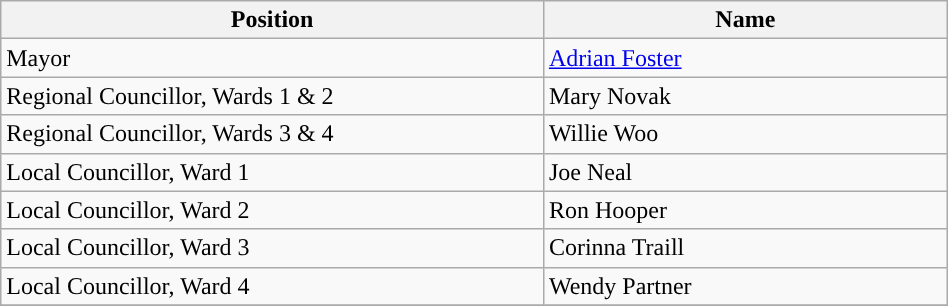<table class="wikitable" style="width:50%;">
<tr>
<th bgcolor="#DDDDFF" width="50px">Position</th>
<th bgcolor="#DDDDFF" width="50px">Name</th>
</tr>
<tr>
<td>Mayor</td>
<td><a href='#'>Adrian Foster</a></td>
</tr>
<tr>
<td>Regional Councillor, Wards 1 & 2</td>
<td>Mary Novak</td>
</tr>
<tr>
<td>Regional Councillor, Wards 3 & 4</td>
<td>Willie Woo</td>
</tr>
<tr>
<td>Local Councillor, Ward 1</td>
<td>Joe Neal</td>
</tr>
<tr>
<td>Local Councillor, Ward 2</td>
<td>Ron Hooper</td>
</tr>
<tr>
<td>Local Councillor, Ward 3</td>
<td>Corinna Traill</td>
</tr>
<tr>
<td>Local Councillor, Ward 4</td>
<td>Wendy Partner</td>
</tr>
<tr>
</tr>
</table>
